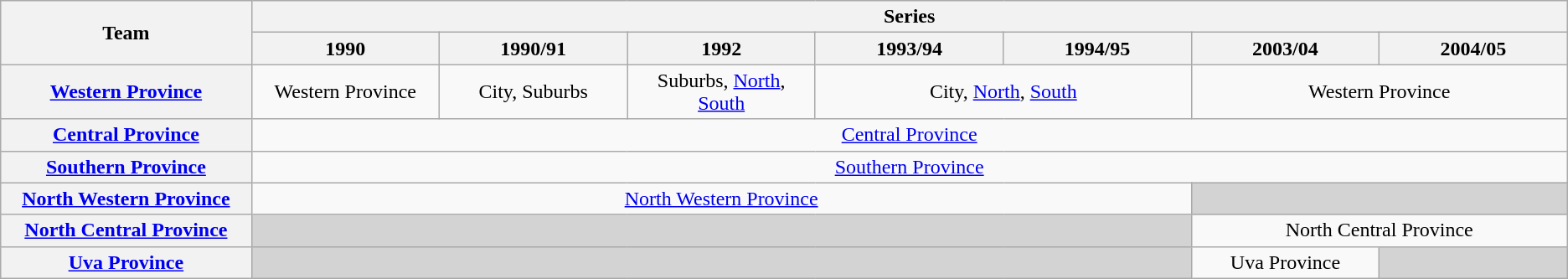<table class="wikitable" style="text-align:center">
<tr>
<th rowspan="2" width="16%">Team</th>
<th colspan="7" align="center">Series</th>
</tr>
<tr>
<th align="center" width="12%">1990</th>
<th align="center" width="12%">1990/91</th>
<th align="center" width="12%">1992</th>
<th align="center" width="12%">1993/94</th>
<th align="center" width="12%">1994/95</th>
<th align="center" width="12%">2003/04</th>
<th align="center" width="12%">2004/05</th>
</tr>
<tr>
<th><a href='#'>Western Province</a></th>
<td>Western Province</td>
<td>City, Suburbs</td>
<td>Suburbs, <a href='#'>North</a>, <a href='#'>South</a></td>
<td colspan="2">City, <a href='#'>North</a>, <a href='#'>South</a></td>
<td colspan="2">Western Province</td>
</tr>
<tr>
<th><a href='#'>Central Province</a></th>
<td colspan="7"><a href='#'>Central Province</a></td>
</tr>
<tr>
<th><a href='#'>Southern Province</a></th>
<td colspan="7"><a href='#'>Southern Province</a></td>
</tr>
<tr>
<th><a href='#'>North Western Province</a></th>
<td colspan="5"><a href='#'>North Western Province</a></td>
<td colspan="2" style="background-color:lightgrey;"> </td>
</tr>
<tr>
<th><a href='#'>North Central Province</a></th>
<td colspan="5" style="background-color:lightgrey;"> </td>
<td colspan="2">North Central Province</td>
</tr>
<tr>
<th><a href='#'>Uva Province</a></th>
<td colspan="5" style="background-color:lightgrey;"> </td>
<td colspan="1">Uva Province</td>
<td colspan="1" style="background-color:lightgrey;"> </td>
</tr>
</table>
